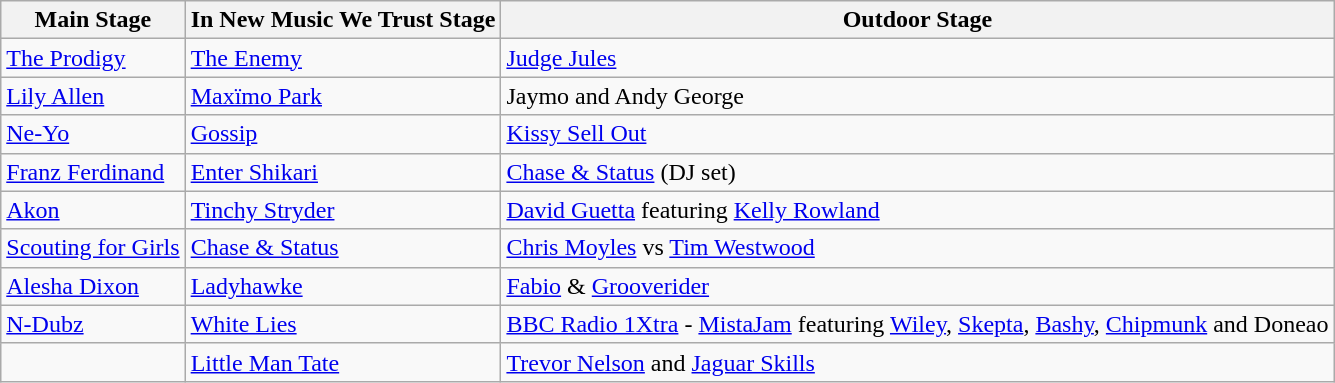<table class="wikitable">
<tr>
<th>Main Stage</th>
<th>In New Music We Trust Stage</th>
<th>Outdoor Stage</th>
</tr>
<tr>
<td><a href='#'>The Prodigy</a></td>
<td><a href='#'>The Enemy</a></td>
<td><a href='#'>Judge Jules</a></td>
</tr>
<tr>
<td><a href='#'>Lily Allen</a></td>
<td><a href='#'>Maxïmo Park</a></td>
<td>Jaymo and Andy George</td>
</tr>
<tr>
<td><a href='#'>Ne-Yo</a></td>
<td><a href='#'>Gossip</a></td>
<td><a href='#'>Kissy Sell Out</a></td>
</tr>
<tr>
<td><a href='#'>Franz Ferdinand</a></td>
<td><a href='#'>Enter Shikari</a></td>
<td><a href='#'>Chase & Status</a> (DJ set)</td>
</tr>
<tr>
<td><a href='#'>Akon</a></td>
<td><a href='#'>Tinchy Stryder</a></td>
<td><a href='#'>David Guetta</a> featuring <a href='#'>Kelly Rowland</a></td>
</tr>
<tr>
<td><a href='#'>Scouting for Girls</a></td>
<td><a href='#'>Chase & Status</a></td>
<td><a href='#'>Chris Moyles</a> vs <a href='#'>Tim Westwood</a></td>
</tr>
<tr>
<td><a href='#'>Alesha Dixon</a></td>
<td><a href='#'>Ladyhawke</a></td>
<td><a href='#'>Fabio</a> & <a href='#'>Grooverider</a></td>
</tr>
<tr>
<td><a href='#'>N-Dubz</a></td>
<td><a href='#'>White Lies</a></td>
<td><a href='#'>BBC Radio 1Xtra</a> - <a href='#'>MistaJam</a> featuring <a href='#'>Wiley</a>, <a href='#'>Skepta</a>, <a href='#'>Bashy</a>, <a href='#'>Chipmunk</a> and Doneao</td>
</tr>
<tr>
<td></td>
<td><a href='#'>Little Man Tate</a></td>
<td><a href='#'>Trevor Nelson</a> and <a href='#'>Jaguar Skills</a></td>
</tr>
</table>
